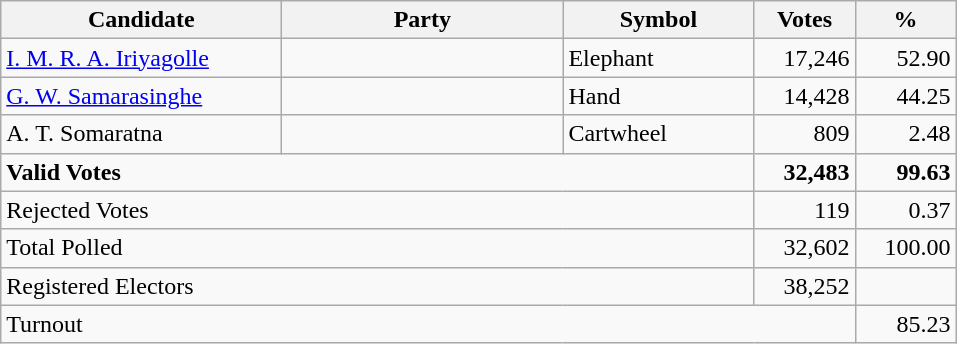<table class="wikitable" border="1" style="text-align:right;">
<tr>
<th align=left width="180">Candidate</th>
<th align=left width="180">Party</th>
<th align=left width="120">Symbol</th>
<th align=left width="60">Votes</th>
<th align=left width="60">%</th>
</tr>
<tr>
<td align=left><a href='#'>I. M. R. A. Iriyagolle</a></td>
<td align=left></td>
<td align=left>Elephant</td>
<td>17,246</td>
<td>52.90</td>
</tr>
<tr>
<td align=left><a href='#'>G. W. Samarasinghe</a></td>
<td align=left></td>
<td align=left>Hand</td>
<td>14,428</td>
<td>44.25</td>
</tr>
<tr>
<td align=left>A. T. Somaratna</td>
<td align=left></td>
<td align=left>Cartwheel</td>
<td>809</td>
<td>2.48</td>
</tr>
<tr>
<td align=left colspan=3><strong>Valid Votes</strong></td>
<td><strong>32,483</strong></td>
<td><strong>99.63</strong></td>
</tr>
<tr>
<td align=left colspan=3>Rejected Votes</td>
<td>119</td>
<td>0.37</td>
</tr>
<tr>
<td align=left colspan=3>Total Polled</td>
<td>32,602</td>
<td>100.00</td>
</tr>
<tr>
<td align=left colspan=3>Registered Electors</td>
<td>38,252</td>
<td></td>
</tr>
<tr>
<td align=left colspan=4>Turnout</td>
<td>85.23</td>
</tr>
</table>
